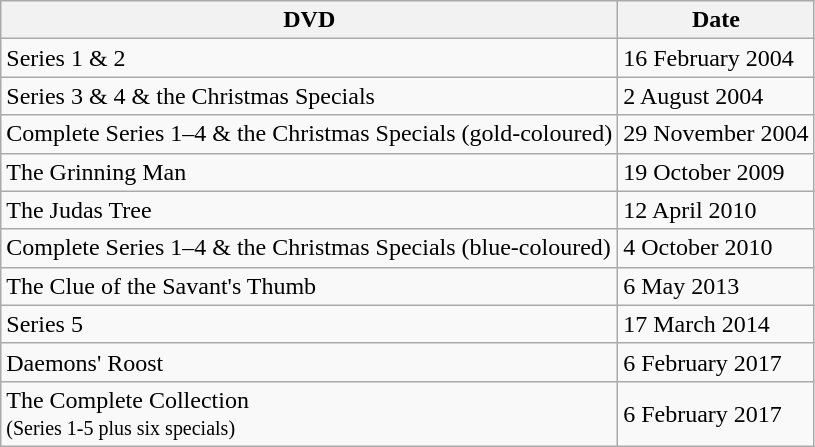<table class="wikitable">
<tr>
<th>DVD</th>
<th>Date</th>
</tr>
<tr>
<td>Series 1 & 2</td>
<td>16 February 2004</td>
</tr>
<tr>
<td>Series 3 & 4 & the Christmas Specials</td>
<td>2 August 2004</td>
</tr>
<tr>
<td>Complete Series 1–4 & the Christmas Specials (gold-coloured)</td>
<td>29 November 2004</td>
</tr>
<tr>
<td>The Grinning Man</td>
<td>19 October 2009</td>
</tr>
<tr>
<td>The Judas Tree</td>
<td>12 April 2010</td>
</tr>
<tr>
<td>Complete Series 1–4 & the Christmas Specials  (blue-coloured)</td>
<td>4 October 2010</td>
</tr>
<tr>
<td>The Clue of the Savant's Thumb</td>
<td>6 May 2013</td>
</tr>
<tr>
<td>Series 5</td>
<td>17 March 2014</td>
</tr>
<tr>
<td>Daemons' Roost</td>
<td>6 February 2017</td>
</tr>
<tr>
<td>The Complete Collection<br><small>(Series 1-5 plus six specials)</small></td>
<td>6 February 2017</td>
</tr>
</table>
